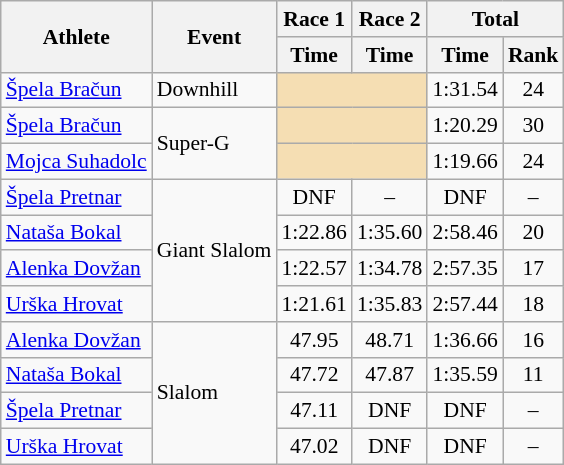<table class="wikitable" style="font-size:90%">
<tr>
<th rowspan="2">Athlete</th>
<th rowspan="2">Event</th>
<th>Race 1</th>
<th>Race 2</th>
<th colspan="2">Total</th>
</tr>
<tr>
<th>Time</th>
<th>Time</th>
<th>Time</th>
<th>Rank</th>
</tr>
<tr>
<td><a href='#'>Špela Bračun</a></td>
<td>Downhill</td>
<td colspan="2" bgcolor="wheat"></td>
<td align="center">1:31.54</td>
<td align="center">24</td>
</tr>
<tr>
<td><a href='#'>Špela Bračun</a></td>
<td rowspan="2">Super-G</td>
<td colspan="2" bgcolor="wheat"></td>
<td align="center">1:20.29</td>
<td align="center">30</td>
</tr>
<tr>
<td><a href='#'>Mojca Suhadolc</a></td>
<td colspan="2" bgcolor="wheat"></td>
<td align="center">1:19.66</td>
<td align="center">24</td>
</tr>
<tr>
<td><a href='#'>Špela Pretnar</a></td>
<td rowspan="4">Giant Slalom</td>
<td align="center">DNF</td>
<td align="center">–</td>
<td align="center">DNF</td>
<td align="center">–</td>
</tr>
<tr>
<td><a href='#'>Nataša Bokal</a></td>
<td align="center">1:22.86</td>
<td align="center">1:35.60</td>
<td align="center">2:58.46</td>
<td align="center">20</td>
</tr>
<tr>
<td><a href='#'>Alenka Dovžan</a></td>
<td align="center">1:22.57</td>
<td align="center">1:34.78</td>
<td align="center">2:57.35</td>
<td align="center">17</td>
</tr>
<tr>
<td><a href='#'>Urška Hrovat</a></td>
<td align="center">1:21.61</td>
<td align="center">1:35.83</td>
<td align="center">2:57.44</td>
<td align="center">18</td>
</tr>
<tr>
<td><a href='#'>Alenka Dovžan</a></td>
<td rowspan="4">Slalom</td>
<td align="center">47.95</td>
<td align="center">48.71</td>
<td align="center">1:36.66</td>
<td align="center">16</td>
</tr>
<tr>
<td><a href='#'>Nataša Bokal</a></td>
<td align="center">47.72</td>
<td align="center">47.87</td>
<td align="center">1:35.59</td>
<td align="center">11</td>
</tr>
<tr>
<td><a href='#'>Špela Pretnar</a></td>
<td align="center">47.11</td>
<td align="center">DNF</td>
<td align="center">DNF</td>
<td align="center">–</td>
</tr>
<tr>
<td><a href='#'>Urška Hrovat</a></td>
<td align="center">47.02</td>
<td align="center">DNF</td>
<td align="center">DNF</td>
<td align="center">–</td>
</tr>
</table>
